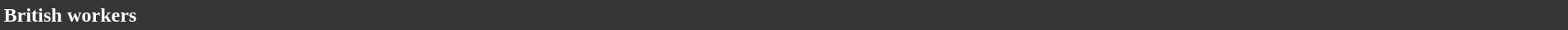<table style="width: 100%; background:#363636; color:white;">
<tr>
<td><strong>British workers</strong></td>
</tr>
</table>
